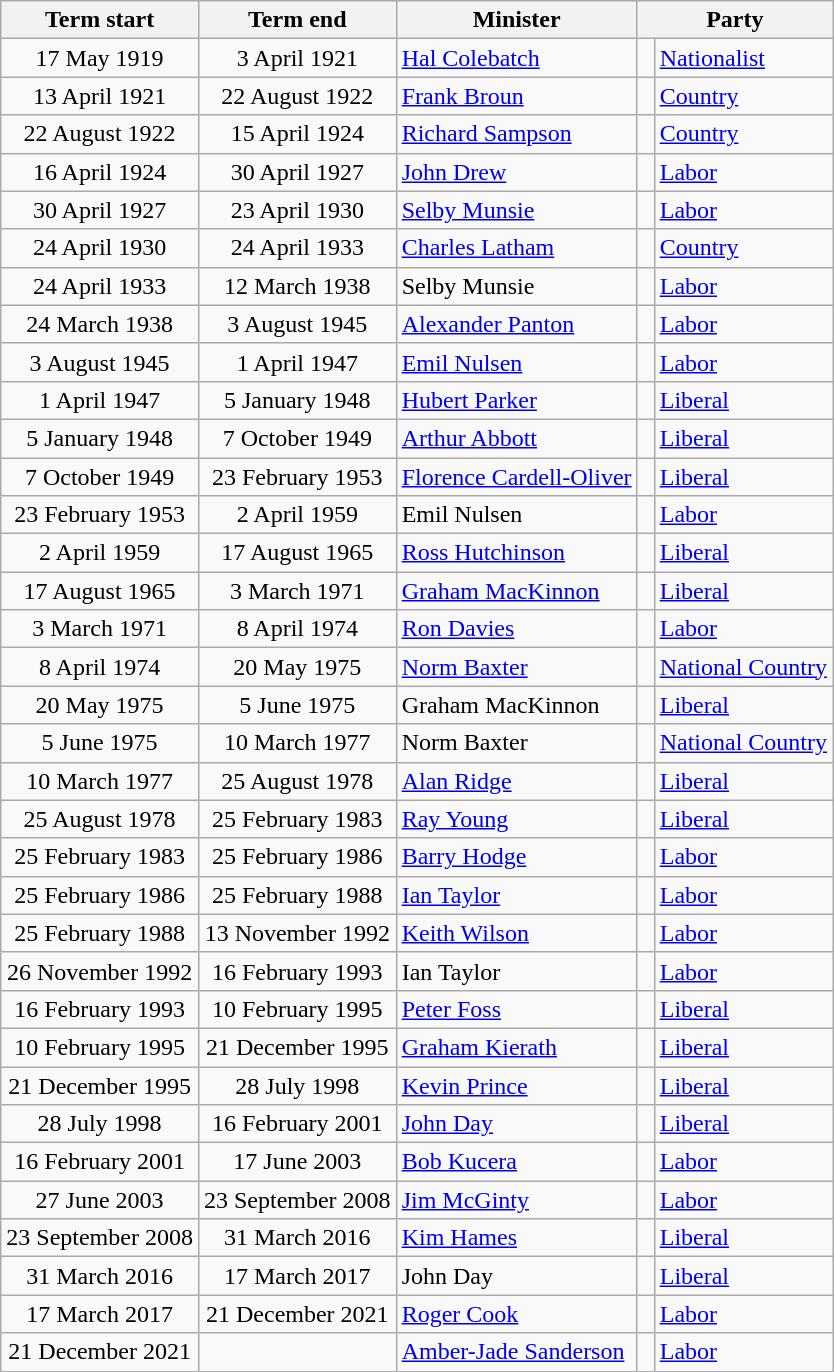<table class="wikitable">
<tr>
<th>Term start</th>
<th>Term end</th>
<th>Minister</th>
<th colspan="2">Party</th>
</tr>
<tr>
<td align=center>17 May 1919</td>
<td align=center>3 April 1921</td>
<td><a href='#'>Hal Colebatch</a></td>
<td> </td>
<td><a href='#'>Nationalist</a></td>
</tr>
<tr>
<td align=center>13 April 1921</td>
<td align=center>22 August 1922</td>
<td><a href='#'>Frank Broun</a></td>
<td> </td>
<td><a href='#'>Country</a></td>
</tr>
<tr>
<td align=center>22 August 1922</td>
<td align=center>15 April 1924</td>
<td><a href='#'>Richard Sampson</a></td>
<td> </td>
<td><a href='#'>Country</a></td>
</tr>
<tr>
<td align=center>16 April 1924</td>
<td align=center>30 April 1927</td>
<td><a href='#'>John Drew</a></td>
<td> </td>
<td><a href='#'>Labor</a></td>
</tr>
<tr>
<td align=center>30 April 1927</td>
<td align=center>23 April 1930</td>
<td><a href='#'>Selby Munsie</a></td>
<td> </td>
<td><a href='#'>Labor</a></td>
</tr>
<tr>
<td align=center>24 April 1930</td>
<td align=center>24 April 1933</td>
<td><a href='#'>Charles Latham</a></td>
<td> </td>
<td><a href='#'>Country</a></td>
</tr>
<tr>
<td align=center>24 April 1933</td>
<td align=center>12 March 1938</td>
<td>Selby Munsie </td>
<td> </td>
<td><a href='#'>Labor</a></td>
</tr>
<tr>
<td align=center>24 March 1938</td>
<td align=center>3 August 1945</td>
<td><a href='#'>Alexander Panton</a></td>
<td> </td>
<td><a href='#'>Labor</a></td>
</tr>
<tr>
<td align=center>3 August 1945</td>
<td align=center>1 April 1947</td>
<td><a href='#'>Emil Nulsen</a></td>
<td> </td>
<td><a href='#'>Labor</a></td>
</tr>
<tr>
<td align=center>1 April 1947</td>
<td align=center>5 January 1948</td>
<td><a href='#'>Hubert Parker</a></td>
<td> </td>
<td><a href='#'>Liberal</a></td>
</tr>
<tr>
<td align=center>5 January 1948</td>
<td align=center>7 October 1949</td>
<td><a href='#'>Arthur Abbott</a></td>
<td> </td>
<td><a href='#'>Liberal</a></td>
</tr>
<tr>
<td align=center>7 October 1949</td>
<td align=center>23 February 1953</td>
<td><a href='#'>Florence Cardell-Oliver</a></td>
<td> </td>
<td><a href='#'>Liberal</a></td>
</tr>
<tr>
<td align=center>23 February 1953</td>
<td align=center>2 April 1959</td>
<td>Emil Nulsen </td>
<td> </td>
<td><a href='#'>Labor</a></td>
</tr>
<tr>
<td align=center>2 April 1959</td>
<td align=center>17 August 1965</td>
<td><a href='#'>Ross Hutchinson</a></td>
<td> </td>
<td><a href='#'>Liberal</a></td>
</tr>
<tr>
<td align=center>17 August 1965</td>
<td align=center>3 March 1971</td>
<td><a href='#'>Graham MacKinnon</a></td>
<td> </td>
<td><a href='#'>Liberal</a></td>
</tr>
<tr>
<td align=center>3 March 1971</td>
<td align=center>8 April 1974</td>
<td><a href='#'>Ron Davies</a></td>
<td> </td>
<td><a href='#'>Labor</a></td>
</tr>
<tr>
<td align=center>8 April 1974</td>
<td align=center>20 May 1975</td>
<td><a href='#'>Norm Baxter</a></td>
<td> </td>
<td><a href='#'>National Country</a></td>
</tr>
<tr>
<td align=center>20 May 1975</td>
<td align=center>5 June 1975</td>
<td>Graham MacKinnon </td>
<td> </td>
<td><a href='#'>Liberal</a></td>
</tr>
<tr>
<td align=center>5 June 1975</td>
<td align=center>10 March 1977</td>
<td>Norm Baxter </td>
<td> </td>
<td><a href='#'>National Country</a></td>
</tr>
<tr>
<td align=center>10 March 1977</td>
<td align=center>25 August 1978</td>
<td><a href='#'>Alan Ridge</a></td>
<td> </td>
<td><a href='#'>Liberal</a></td>
</tr>
<tr>
<td align=center>25 August 1978</td>
<td align=center>25 February 1983</td>
<td><a href='#'>Ray Young</a></td>
<td> </td>
<td><a href='#'>Liberal</a></td>
</tr>
<tr>
<td align=center>25 February 1983</td>
<td align=center>25 February 1986</td>
<td><a href='#'>Barry Hodge</a></td>
<td> </td>
<td><a href='#'>Labor</a></td>
</tr>
<tr>
<td align=center>25 February 1986</td>
<td align=center>25 February 1988</td>
<td><a href='#'>Ian Taylor</a></td>
<td> </td>
<td><a href='#'>Labor</a></td>
</tr>
<tr>
<td align=center>25 February 1988</td>
<td align=center>13 November 1992</td>
<td><a href='#'>Keith Wilson</a></td>
<td> </td>
<td><a href='#'>Labor</a></td>
</tr>
<tr>
<td align=center>26 November 1992</td>
<td align=center>16 February 1993</td>
<td>Ian Taylor </td>
<td> </td>
<td><a href='#'>Labor</a></td>
</tr>
<tr>
<td align=center>16 February 1993</td>
<td align=center>10 February 1995</td>
<td><a href='#'>Peter Foss</a></td>
<td> </td>
<td><a href='#'>Liberal</a></td>
</tr>
<tr>
<td align=center>10 February 1995</td>
<td align=center>21 December 1995</td>
<td><a href='#'>Graham Kierath</a></td>
<td> </td>
<td><a href='#'>Liberal</a></td>
</tr>
<tr>
<td align=center>21 December 1995</td>
<td align=center>28 July 1998</td>
<td><a href='#'>Kevin Prince</a></td>
<td> </td>
<td><a href='#'>Liberal</a></td>
</tr>
<tr>
<td align=center>28 July 1998</td>
<td align=center>16 February 2001</td>
<td><a href='#'>John Day</a></td>
<td> </td>
<td><a href='#'>Liberal</a></td>
</tr>
<tr>
<td align=center>16 February 2001</td>
<td align=center>17 June 2003</td>
<td><a href='#'>Bob Kucera</a></td>
<td> </td>
<td><a href='#'>Labor</a></td>
</tr>
<tr>
<td align=center>27 June 2003</td>
<td align=center>23 September 2008</td>
<td><a href='#'>Jim McGinty</a></td>
<td> </td>
<td><a href='#'>Labor</a></td>
</tr>
<tr>
<td align=center>23 September 2008</td>
<td align=center>31 March 2016</td>
<td><a href='#'>Kim Hames</a></td>
<td> </td>
<td><a href='#'>Liberal</a></td>
</tr>
<tr>
<td align=center>31 March 2016</td>
<td align=center>17 March 2017</td>
<td>John Day </td>
<td> </td>
<td><a href='#'>Liberal</a></td>
</tr>
<tr>
<td align=center>17 March 2017</td>
<td align=center>21 December 2021</td>
<td><a href='#'>Roger Cook</a></td>
<td> </td>
<td><a href='#'>Labor</a></td>
</tr>
<tr>
<td align=center>21 December 2021</td>
<td align=center></td>
<td><a href='#'>Amber-Jade Sanderson</a></td>
<td> </td>
<td><a href='#'>Labor</a></td>
</tr>
</table>
